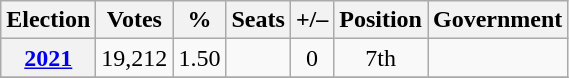<table class="wikitable" style="text-align: center;">
<tr>
<th>Election</th>
<th>Votes</th>
<th>%</th>
<th>Seats</th>
<th>+/–</th>
<th>Position</th>
<th>Government</th>
</tr>
<tr>
<th rowspan="1"><a href='#'>2021</a></th>
<td rowspan="1">19,212</td>
<td rowspan="1">1.50</td>
<td rowspan="1"></td>
<td rowspan="1">0</td>
<td rowspan="1"> 7th</td>
<td></td>
</tr>
<tr>
</tr>
</table>
